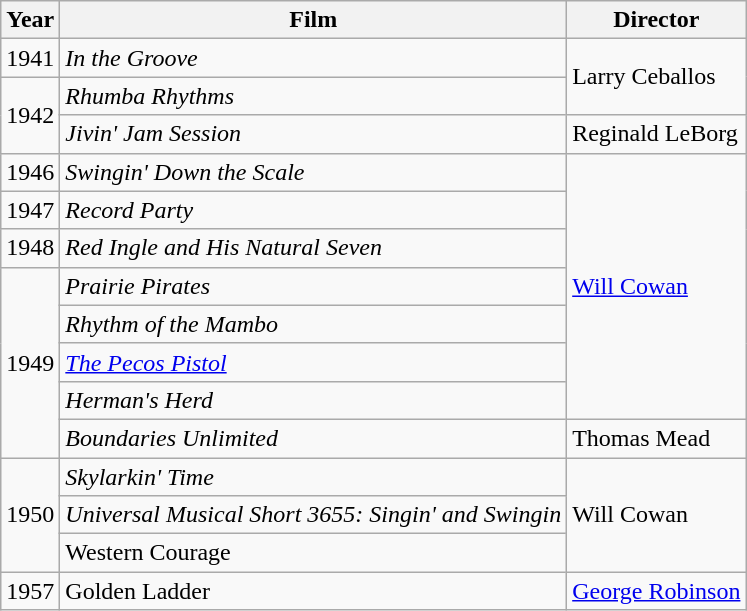<table class="wikitable">
<tr>
<th>Year</th>
<th>Film</th>
<th>Director</th>
</tr>
<tr>
<td>1941</td>
<td><em>In the Groove</em></td>
<td rowspan=2>Larry Ceballos</td>
</tr>
<tr>
<td rowspan=2>1942</td>
<td><em>Rhumba Rhythms</em></td>
</tr>
<tr>
<td><em>Jivin' Jam Session</em></td>
<td>Reginald LeBorg</td>
</tr>
<tr>
<td>1946</td>
<td><em>Swingin' Down the Scale</em></td>
<td rowspan=7><a href='#'>Will Cowan</a></td>
</tr>
<tr>
<td>1947</td>
<td><em>Record Party</em></td>
</tr>
<tr>
<td>1948</td>
<td><em>Red Ingle and His Natural Seven</em></td>
</tr>
<tr>
<td rowspan=5>1949</td>
<td><em>Prairie Pirates</em></td>
</tr>
<tr>
<td><em>Rhythm of the Mambo</em></td>
</tr>
<tr>
<td><em><a href='#'>The Pecos Pistol</a></em></td>
</tr>
<tr>
<td><em>Herman's Herd</em></td>
</tr>
<tr>
<td><em>Boundaries Unlimited</em></td>
<td>Thomas Mead</td>
</tr>
<tr>
<td rowspan=3>1950</td>
<td><em>Skylarkin' Time</em></td>
<td rowspan=3>Will Cowan</td>
</tr>
<tr>
<td><em>Universal Musical Short 3655: Singin' and Swingin<strong></td>
</tr>
<tr>
<td></em>Western Courage<em></td>
</tr>
<tr>
<td>1957</td>
<td></em>Golden Ladder<em></td>
<td><a href='#'>George Robinson</a></td>
</tr>
</table>
